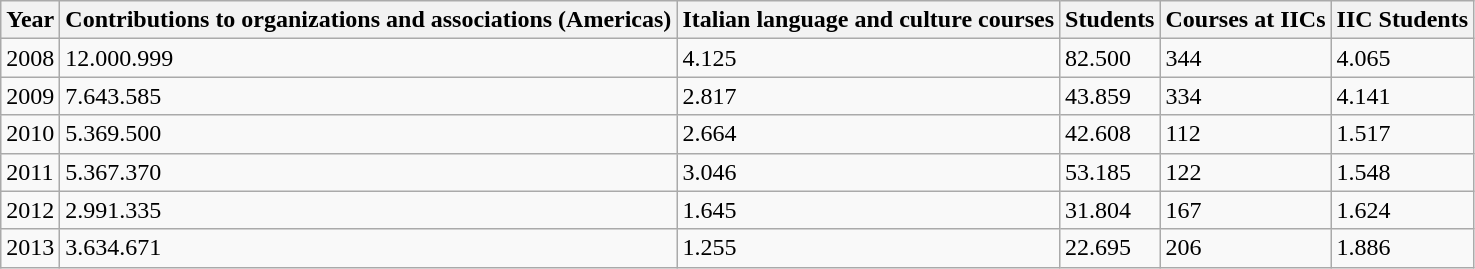<table class="wikitable">
<tr>
<th>Year</th>
<th>Contributions to organizations and associations (Americas)</th>
<th>Italian language and culture courses</th>
<th>Students</th>
<th>Courses at IICs</th>
<th>IIC Students</th>
</tr>
<tr>
<td>2008</td>
<td>12.000.999</td>
<td>4.125</td>
<td>82.500</td>
<td>344</td>
<td>4.065</td>
</tr>
<tr>
<td>2009</td>
<td>7.643.585</td>
<td>2.817</td>
<td>43.859</td>
<td>334</td>
<td>4.141</td>
</tr>
<tr>
<td>2010</td>
<td>5.369.500</td>
<td>2.664</td>
<td>42.608</td>
<td>112</td>
<td>1.517</td>
</tr>
<tr>
<td>2011</td>
<td>5.367.370</td>
<td>3.046</td>
<td>53.185</td>
<td>122</td>
<td>1.548</td>
</tr>
<tr>
<td>2012</td>
<td>2.991.335</td>
<td>1.645</td>
<td>31.804</td>
<td>167</td>
<td>1.624</td>
</tr>
<tr>
<td>2013</td>
<td>3.634.671</td>
<td>1.255</td>
<td>22.695</td>
<td>206</td>
<td>1.886</td>
</tr>
</table>
